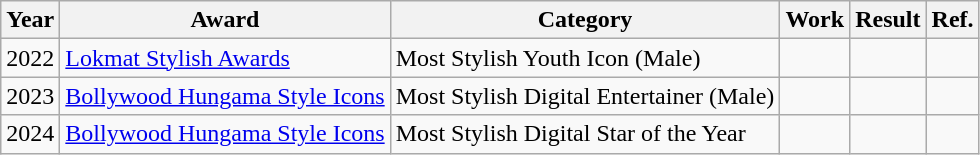<table class="wikitable sortable">
<tr>
<th>Year</th>
<th>Award</th>
<th>Category</th>
<th>Work</th>
<th>Result</th>
<th>Ref.</th>
</tr>
<tr>
<td>2022</td>
<td><a href='#'>Lokmat Stylish Awards</a></td>
<td>Most Stylish Youth Icon (Male)</td>
<td></td>
<td></td>
<td></td>
</tr>
<tr>
<td>2023</td>
<td><a href='#'>Bollywood Hungama Style Icons</a></td>
<td>Most Stylish Digital Entertainer (Male)</td>
<td></td>
<td></td>
<td></td>
</tr>
<tr>
<td>2024</td>
<td><a href='#'>Bollywood Hungama Style Icons</a></td>
<td>Most Stylish Digital Star of the Year</td>
<td></td>
<td></td>
<td></td>
</tr>
</table>
